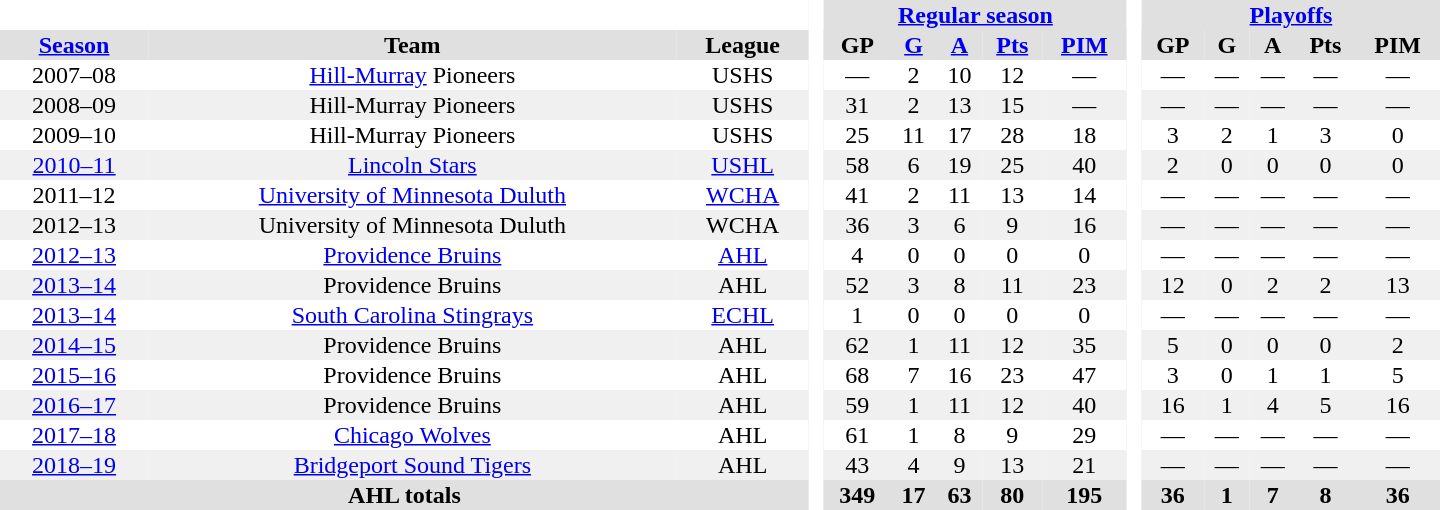<table border="0" cellpadding="1" cellspacing="0" style="text-align:center; width:60em">
<tr bgcolor="#e0e0e0">
<th colspan="3" bgcolor="#ffffff"> </th>
<th rowspan="99" bgcolor="#ffffff"> </th>
<th colspan="5"><a href='#'>Regular season</a></th>
<th rowspan="99" bgcolor="#ffffff"> </th>
<th colspan="5"><a href='#'>Playoffs</a></th>
</tr>
<tr bgcolor="#e0e0e0">
<th><a href='#'>Season</a></th>
<th>Team</th>
<th>League</th>
<th>GP</th>
<th><a href='#'>G</a></th>
<th><a href='#'>A</a></th>
<th><a href='#'>Pts</a></th>
<th><a href='#'>PIM</a></th>
<th>GP</th>
<th>G</th>
<th>A</th>
<th>Pts</th>
<th>PIM</th>
</tr>
<tr>
<td>2007–08</td>
<td><a href='#'>Hill-Murray</a> Pioneers</td>
<td>USHS</td>
<td>—</td>
<td>2</td>
<td>10</td>
<td>12</td>
<td>—</td>
<td>—</td>
<td>—</td>
<td>—</td>
<td>—</td>
<td>—</td>
</tr>
<tr bgcolor="#f0f0f0">
<td>2008–09</td>
<td>Hill-Murray Pioneers</td>
<td>USHS</td>
<td>31</td>
<td>2</td>
<td>13</td>
<td>15</td>
<td>—</td>
<td>—</td>
<td>—</td>
<td>—</td>
<td>—</td>
<td>—</td>
</tr>
<tr>
<td>2009–10</td>
<td>Hill-Murray Pioneers</td>
<td>USHS</td>
<td>25</td>
<td>11</td>
<td>17</td>
<td>28</td>
<td>18</td>
<td>3</td>
<td>2</td>
<td>1</td>
<td>3</td>
<td>0</td>
</tr>
<tr bgcolor="#f0f0f0">
<td><a href='#'>2010–11</a></td>
<td><a href='#'>Lincoln Stars</a></td>
<td><a href='#'>USHL</a></td>
<td>58</td>
<td>6</td>
<td>19</td>
<td>25</td>
<td>40</td>
<td>2</td>
<td>0</td>
<td>0</td>
<td>0</td>
<td>0</td>
</tr>
<tr>
<td>2011–12</td>
<td><a href='#'>University of Minnesota Duluth</a></td>
<td><a href='#'>WCHA</a></td>
<td>41</td>
<td>2</td>
<td>11</td>
<td>13</td>
<td>14</td>
<td>—</td>
<td>—</td>
<td>—</td>
<td>—</td>
<td>—</td>
</tr>
<tr bgcolor="#f0f0f0">
<td>2012–13</td>
<td>University of Minnesota Duluth</td>
<td>WCHA</td>
<td>36</td>
<td>3</td>
<td>6</td>
<td>9</td>
<td>16</td>
<td>—</td>
<td>—</td>
<td>—</td>
<td>—</td>
<td>—</td>
</tr>
<tr>
<td><a href='#'>2012–13</a></td>
<td><a href='#'>Providence Bruins</a></td>
<td><a href='#'>AHL</a></td>
<td>4</td>
<td>0</td>
<td>0</td>
<td>0</td>
<td>0</td>
<td>—</td>
<td>—</td>
<td>—</td>
<td>—</td>
<td>—</td>
</tr>
<tr bgcolor="#f0f0f0">
<td><a href='#'>2013–14</a></td>
<td>Providence Bruins</td>
<td>AHL</td>
<td>52</td>
<td>3</td>
<td>8</td>
<td>11</td>
<td>23</td>
<td>12</td>
<td>0</td>
<td>2</td>
<td>2</td>
<td>13</td>
</tr>
<tr>
<td><a href='#'>2013–14</a></td>
<td><a href='#'>South Carolina Stingrays</a></td>
<td><a href='#'>ECHL</a></td>
<td>1</td>
<td>0</td>
<td>0</td>
<td>0</td>
<td>0</td>
<td>—</td>
<td>—</td>
<td>—</td>
<td>—</td>
<td>—</td>
</tr>
<tr bgcolor="#f0f0f0">
<td><a href='#'>2014–15</a></td>
<td>Providence Bruins</td>
<td>AHL</td>
<td>62</td>
<td>1</td>
<td>11</td>
<td>12</td>
<td>35</td>
<td>5</td>
<td>0</td>
<td>0</td>
<td>0</td>
<td>2</td>
</tr>
<tr>
<td><a href='#'>2015–16</a></td>
<td>Providence Bruins</td>
<td>AHL</td>
<td>68</td>
<td>7</td>
<td>16</td>
<td>23</td>
<td>47</td>
<td>3</td>
<td>0</td>
<td>1</td>
<td>1</td>
<td>5</td>
</tr>
<tr bgcolor="#f0f0f0">
<td><a href='#'>2016–17</a></td>
<td>Providence Bruins</td>
<td>AHL</td>
<td>59</td>
<td>1</td>
<td>11</td>
<td>12</td>
<td>40</td>
<td>16</td>
<td>1</td>
<td>4</td>
<td>5</td>
<td>16</td>
</tr>
<tr>
<td><a href='#'>2017–18</a></td>
<td><a href='#'>Chicago Wolves</a></td>
<td>AHL</td>
<td>61</td>
<td>1</td>
<td>8</td>
<td>9</td>
<td>29</td>
<td>—</td>
<td>—</td>
<td>—</td>
<td>—</td>
<td>—</td>
</tr>
<tr bgcolor="#f0f0f0">
<td><a href='#'>2018–19</a></td>
<td><a href='#'>Bridgeport Sound Tigers</a></td>
<td>AHL</td>
<td>43</td>
<td>4</td>
<td>9</td>
<td>13</td>
<td>21</td>
<td>—</td>
<td>—</td>
<td>—</td>
<td>—</td>
<td>—</td>
</tr>
<tr bgcolor="e0e0e0">
<th colspan="3">AHL totals</th>
<th>349</th>
<th>17</th>
<th>63</th>
<th>80</th>
<th>195</th>
<th>36</th>
<th>1</th>
<th>7</th>
<th>8</th>
<th>36</th>
</tr>
</table>
